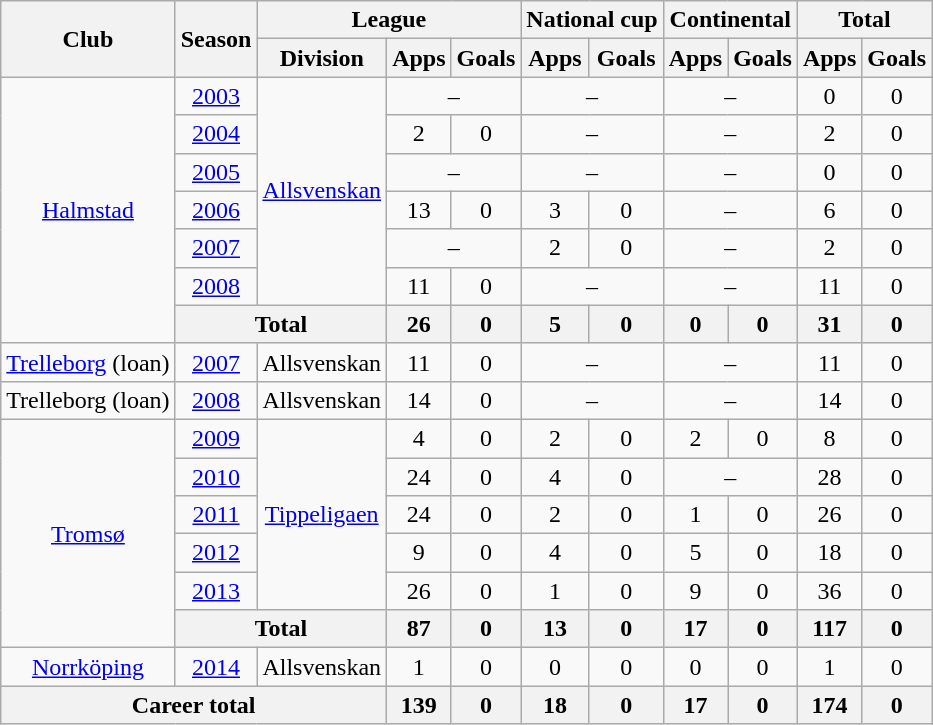<table class="wikitable" style="text-align:center">
<tr>
<th rowspan="2">Club</th>
<th rowspan="2">Season</th>
<th colspan="3">League</th>
<th colspan="2">National cup</th>
<th colspan="2">Continental</th>
<th colspan="2">Total</th>
</tr>
<tr>
<th>Division</th>
<th>Apps</th>
<th>Goals</th>
<th>Apps</th>
<th>Goals</th>
<th>Apps</th>
<th>Goals</th>
<th>Apps</th>
<th>Goals</th>
</tr>
<tr>
<td rowspan="7"><a href='#'>Halmstad</a></td>
<td><a href='#'>2003</a></td>
<td rowspan="6"><a href='#'>Allsvenskan</a></td>
<td colspan="2">–</td>
<td colspan="2">–</td>
<td colspan="2">–</td>
<td>0</td>
<td>0</td>
</tr>
<tr>
<td><a href='#'>2004</a></td>
<td>2</td>
<td>0</td>
<td colspan="2">–</td>
<td colspan="2">–</td>
<td>2</td>
<td>0</td>
</tr>
<tr>
<td><a href='#'>2005</a></td>
<td colspan="2">–</td>
<td colspan="2">–</td>
<td colspan="2">–</td>
<td>0</td>
<td>0</td>
</tr>
<tr>
<td><a href='#'>2006</a></td>
<td>13</td>
<td>0</td>
<td>3</td>
<td>0</td>
<td colspan="2">–</td>
<td>6</td>
<td>0</td>
</tr>
<tr>
<td><a href='#'>2007</a></td>
<td colspan="2">–</td>
<td>2</td>
<td>0</td>
<td colspan="2">–</td>
<td>2</td>
<td>0</td>
</tr>
<tr>
<td><a href='#'>2008</a></td>
<td>11</td>
<td>0</td>
<td colspan="2">–</td>
<td colspan="2">–</td>
<td>11</td>
<td>0</td>
</tr>
<tr>
<th colspan="2">Total</th>
<th>26</th>
<th>0</th>
<th>5</th>
<th>0</th>
<th>0</th>
<th>0</th>
<th>31</th>
<th>0</th>
</tr>
<tr>
<td><a href='#'>Trelleborg</a> (loan)</td>
<td><a href='#'>2007</a></td>
<td>Allsvenskan</td>
<td>11</td>
<td>0</td>
<td colspan="2">–</td>
<td colspan="2">–</td>
<td>11</td>
<td>0</td>
</tr>
<tr>
<td>Trelleborg (loan)</td>
<td><a href='#'>2008</a></td>
<td>Allsvenskan</td>
<td>14</td>
<td>0</td>
<td colspan="2">–</td>
<td colspan="2">–</td>
<td>14</td>
<td>0</td>
</tr>
<tr>
<td rowspan="6"><a href='#'>Tromsø</a></td>
<td><a href='#'>2009</a></td>
<td rowspan="5"><a href='#'>Tippeligaen</a></td>
<td>4</td>
<td>0</td>
<td>2</td>
<td>0</td>
<td>2</td>
<td>0</td>
<td>8</td>
<td>0</td>
</tr>
<tr>
<td><a href='#'>2010</a></td>
<td>24</td>
<td>0</td>
<td>4</td>
<td>0</td>
<td colspan="2">–</td>
<td>28</td>
<td>0</td>
</tr>
<tr>
<td><a href='#'>2011</a></td>
<td>24</td>
<td>0</td>
<td>2</td>
<td>0</td>
<td>1</td>
<td>0</td>
<td>26</td>
<td>0</td>
</tr>
<tr>
<td><a href='#'>2012</a></td>
<td>9</td>
<td>0</td>
<td>4</td>
<td>0</td>
<td>5</td>
<td>0</td>
<td>18</td>
<td>0</td>
</tr>
<tr>
<td><a href='#'>2013</a></td>
<td>26</td>
<td>0</td>
<td>1</td>
<td>0</td>
<td>9</td>
<td>0</td>
<td>36</td>
<td>0</td>
</tr>
<tr>
<th colspan="2">Total</th>
<th>87</th>
<th>0</th>
<th>13</th>
<th>0</th>
<th>17</th>
<th>0</th>
<th>117</th>
<th>0</th>
</tr>
<tr>
<td><a href='#'>Norrköping</a></td>
<td><a href='#'>2014</a></td>
<td>Allsvenskan</td>
<td>1</td>
<td>0</td>
<td>0</td>
<td>0</td>
<td>0</td>
<td>0</td>
<td>1</td>
<td>0</td>
</tr>
<tr>
<th colspan="3">Career total</th>
<th>139</th>
<th>0</th>
<th>18</th>
<th>0</th>
<th>17</th>
<th>0</th>
<th>174</th>
<th>0</th>
</tr>
</table>
